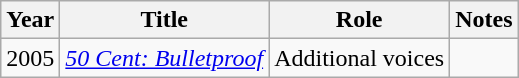<table class="wikitable">
<tr>
<th>Year</th>
<th>Title</th>
<th>Role</th>
<th>Notes</th>
</tr>
<tr>
<td>2005</td>
<td><em><a href='#'>50 Cent: Bulletproof</a></em></td>
<td>Additional voices</td>
<td></td>
</tr>
</table>
